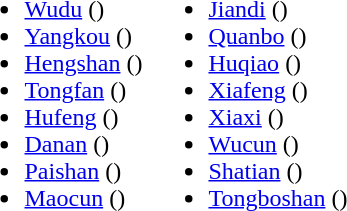<table>
<tr>
<td valign="top"><br><ul><li><a href='#'>Wudu</a> ()</li><li><a href='#'>Yangkou</a> ()</li><li><a href='#'>Hengshan</a> ()</li><li><a href='#'>Tongfan</a> ()</li><li><a href='#'>Hufeng</a> ()</li><li><a href='#'>Danan</a> ()</li><li><a href='#'>Paishan</a> ()</li><li><a href='#'>Maocun</a> ()</li></ul></td>
<td valign="top"><br><ul><li><a href='#'>Jiandi</a> ()</li><li><a href='#'>Quanbo</a> ()</li><li><a href='#'>Huqiao</a> ()</li><li><a href='#'>Xiafeng</a> ()</li><li><a href='#'>Xiaxi</a> ()</li><li><a href='#'>Wucun</a> ()</li><li><a href='#'>Shatian</a> ()</li><li><a href='#'>Tongboshan</a> ()</li></ul></td>
</tr>
</table>
